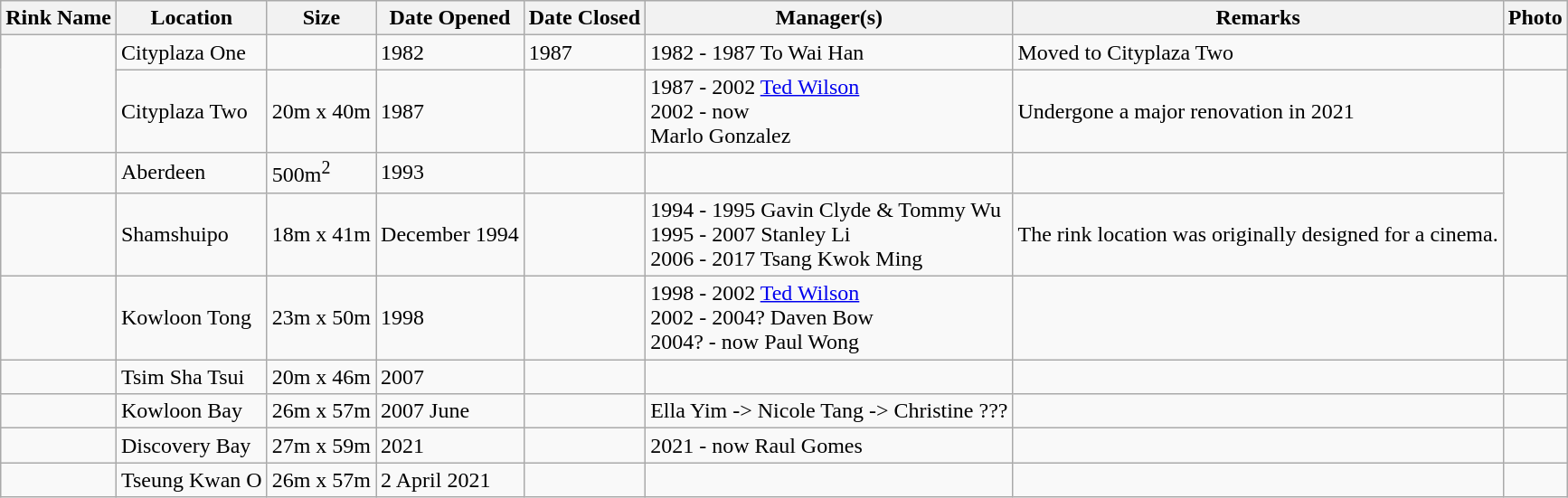<table class="wikitable">
<tr>
<th>Rink Name</th>
<th>Location</th>
<th>Size</th>
<th>Date Opened</th>
<th>Date Closed</th>
<th>Manager(s)</th>
<th>Remarks</th>
<th>Photo</th>
</tr>
<tr>
<td rowspan="2"></td>
<td>Cityplaza One</td>
<td></td>
<td>1982</td>
<td>1987</td>
<td>1982 - 1987 To Wai Han</td>
<td>Moved to Cityplaza Two</td>
<td></td>
</tr>
<tr>
<td>Cityplaza Two</td>
<td>20m x 40m</td>
<td>1987</td>
<td></td>
<td>1987 - 2002 <a href='#'>Ted Wilson</a><br>2002 - now<br>Marlo Gonzalez</td>
<td>Undergone a major renovation in 2021</td>
<td></td>
</tr>
<tr>
<td></td>
<td>Aberdeen</td>
<td>500m<sup>2</sup></td>
<td>1993</td>
<td></td>
<td></td>
<td></td>
</tr>
<tr>
<td> </td>
<td>Shamshuipo</td>
<td>18m x 41m</td>
<td>December 1994</td>
<td></td>
<td>1994 - 1995 Gavin Clyde & Tommy Wu<br>1995 - 2007 Stanley Li<br>2006 - 2017 Tsang Kwok Ming</td>
<td>The rink location was originally designed for a cinema.</td>
</tr>
<tr>
<td></td>
<td>Kowloon Tong</td>
<td>23m x 50m</td>
<td>1998</td>
<td></td>
<td>1998 - 2002 <a href='#'>Ted Wilson</a><br>2002 - 2004? Daven Bow<br>2004? - now Paul Wong</td>
<td></td>
<td></td>
</tr>
<tr>
<td></td>
<td>Tsim Sha Tsui</td>
<td>20m x 46m</td>
<td>2007</td>
<td></td>
<td></td>
<td></td>
<td></td>
</tr>
<tr>
<td></td>
<td>Kowloon Bay</td>
<td>26m x 57m</td>
<td>2007 June</td>
<td></td>
<td>Ella Yim -> Nicole Tang -> Christine ???</td>
<td></td>
<td></td>
</tr>
<tr>
<td></td>
<td>Discovery Bay</td>
<td>27m x 59m</td>
<td>2021</td>
<td></td>
<td>2021 - now Raul Gomes</td>
<td></td>
<td></td>
</tr>
<tr>
<td></td>
<td>Tseung Kwan O</td>
<td>26m x 57m</td>
<td>2 April 2021</td>
<td></td>
<td></td>
<td></td>
<td><br></td>
</tr>
</table>
